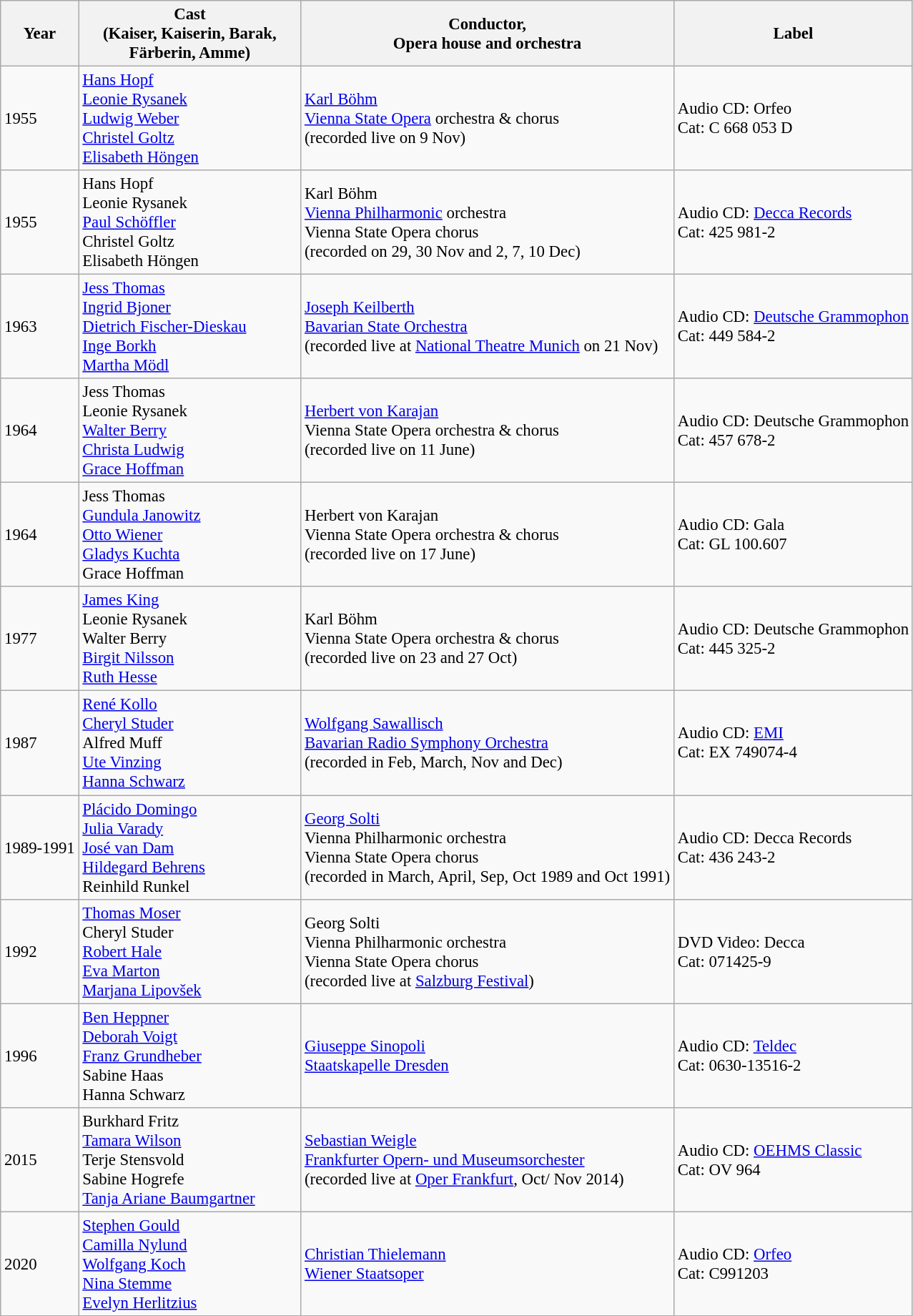<table class="wikitable" style="font-size:95%;">
<tr>
<th>Year</th>
<th width="200">Cast<br>(Kaiser, Kaiserin, Barak,<br>Färberin, Amme)</th>
<th>Conductor,<br>Opera house and orchestra</th>
<th>Label</th>
</tr>
<tr>
<td>1955</td>
<td><a href='#'>Hans Hopf</a><br><a href='#'>Leonie Rysanek</a><br><a href='#'>Ludwig Weber</a><br><a href='#'>Christel Goltz</a><br><a href='#'>Elisabeth Höngen</a></td>
<td><a href='#'>Karl Böhm</a><br><a href='#'>Vienna State Opera</a> orchestra & chorus<br>(recorded live on 9 Nov)</td>
<td>Audio CD: Orfeo<br>Cat: C 668 053 D</td>
</tr>
<tr>
<td>1955</td>
<td>Hans Hopf<br>Leonie Rysanek<br><a href='#'>Paul Schöffler</a><br>Christel Goltz<br>Elisabeth Höngen</td>
<td>Karl Böhm<br><a href='#'>Vienna Philharmonic</a> orchestra<br>Vienna State Opera chorus<br>(recorded on 29, 30 Nov and 2, 7, 10 Dec)</td>
<td>Audio CD: <a href='#'>Decca Records</a><br>Cat: 425 981-2</td>
</tr>
<tr>
<td>1963</td>
<td><a href='#'>Jess Thomas</a><br><a href='#'>Ingrid Bjoner</a><br><a href='#'>Dietrich Fischer-Dieskau</a><br><a href='#'>Inge Borkh</a><br><a href='#'>Martha Mödl</a></td>
<td><a href='#'>Joseph Keilberth</a><br><a href='#'>Bavarian State Orchestra</a><br>(recorded live at <a href='#'>National Theatre Munich</a> on 21 Nov)</td>
<td>Audio CD: <a href='#'>Deutsche Grammophon</a><br>Cat: 449 584-2</td>
</tr>
<tr>
<td>1964</td>
<td>Jess Thomas<br>Leonie Rysanek<br><a href='#'>Walter Berry</a><br><a href='#'>Christa Ludwig</a><br><a href='#'>Grace Hoffman</a></td>
<td><a href='#'>Herbert von Karajan</a><br>Vienna State Opera orchestra & chorus<br>(recorded live on 11 June)</td>
<td>Audio CD: Deutsche Grammophon<br>Cat: 457 678-2</td>
</tr>
<tr>
<td>1964</td>
<td>Jess Thomas<br><a href='#'>Gundula Janowitz</a><br><a href='#'>Otto Wiener</a><br><a href='#'>Gladys Kuchta</a><br>Grace Hoffman</td>
<td>Herbert von Karajan<br>Vienna State Opera orchestra & chorus<br>(recorded live on 17 June)</td>
<td>Audio CD: Gala<br>Cat: GL 100.607</td>
</tr>
<tr>
<td>1977</td>
<td><a href='#'>James King</a><br>Leonie Rysanek<br>Walter Berry<br><a href='#'>Birgit Nilsson</a><br><a href='#'>Ruth Hesse</a></td>
<td>Karl Böhm<br>Vienna State Opera orchestra & chorus<br>(recorded live on 23 and 27 Oct)</td>
<td>Audio CD: Deutsche Grammophon<br>Cat: 445 325-2</td>
</tr>
<tr>
<td>1987</td>
<td><a href='#'>René Kollo</a><br><a href='#'>Cheryl Studer</a><br>Alfred Muff<br><a href='#'>Ute Vinzing</a><br><a href='#'>Hanna Schwarz</a></td>
<td><a href='#'>Wolfgang Sawallisch</a><br><a href='#'>Bavarian Radio Symphony Orchestra</a><br>(recorded in Feb, March, Nov and Dec)</td>
<td>Audio CD: <a href='#'>EMI</a><br>Cat: EX 749074-4</td>
</tr>
<tr>
<td>1989-1991</td>
<td><a href='#'>Plácido Domingo</a><br><a href='#'>Julia Varady</a><br><a href='#'>José van Dam</a><br><a href='#'>Hildegard Behrens</a><br>Reinhild Runkel</td>
<td><a href='#'>Georg Solti</a><br>Vienna Philharmonic orchestra<br>Vienna State Opera chorus<br>(recorded in March, April, Sep, Oct 1989 and Oct 1991)</td>
<td>Audio CD: Decca Records<br>Cat: 436 243-2</td>
</tr>
<tr>
<td>1992</td>
<td><a href='#'>Thomas Moser</a><br>Cheryl Studer<br><a href='#'>Robert Hale</a><br><a href='#'>Eva Marton</a><br><a href='#'>Marjana Lipovšek</a></td>
<td>Georg Solti<br>Vienna Philharmonic orchestra<br>Vienna State Opera chorus<br>(recorded live at <a href='#'>Salzburg Festival</a>)</td>
<td>DVD Video: Decca <br>Cat: 071425-9</td>
</tr>
<tr>
<td>1996</td>
<td><a href='#'>Ben Heppner</a><br><a href='#'>Deborah Voigt</a><br><a href='#'>Franz Grundheber</a><br>Sabine Haas<br>Hanna Schwarz</td>
<td><a href='#'>Giuseppe Sinopoli</a><br><a href='#'>Staatskapelle Dresden</a></td>
<td>Audio CD: <a href='#'>Teldec</a><br>Cat: 0630-13516-2</td>
</tr>
<tr>
<td>2015</td>
<td>Burkhard Fritz<br><a href='#'>Tamara Wilson</a><br>Terje Stensvold<br>Sabine Hogrefe<br><a href='#'>Tanja Ariane Baumgartner</a></td>
<td><a href='#'>Sebastian Weigle</a><br><a href='#'>Frankfurter Opern- und Museumsorchester</a><br>(recorded live at <a href='#'>Oper Frankfurt</a>, Oct/ Nov 2014)</td>
<td>Audio CD: <a href='#'>OEHMS Classic</a><br>Cat: OV 964</td>
</tr>
<tr>
<td>2020</td>
<td><a href='#'>Stephen Gould</a><br><a href='#'>Camilla Nylund</a><br><a href='#'>Wolfgang Koch</a><br><a href='#'>Nina Stemme</a><br><a href='#'>Evelyn Herlitzius</a></td>
<td><a href='#'>Christian Thielemann</a><br> <a href='#'>Wiener Staatsoper</a></td>
<td>Audio CD: <a href='#'>Orfeo</a><br>Cat: C991203</td>
</tr>
</table>
